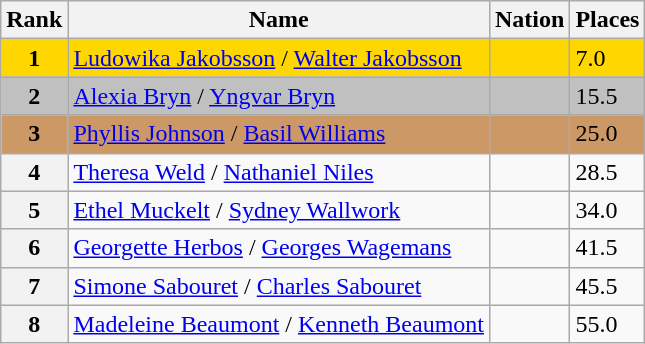<table class="wikitable">
<tr>
<th>Rank</th>
<th>Name</th>
<th>Nation</th>
<th>Places</th>
</tr>
<tr bgcolor="gold">
<td align="center"><strong>1</strong></td>
<td><a href='#'>Ludowika Jakobsson</a> / <a href='#'>Walter Jakobsson</a></td>
<td></td>
<td>7.0</td>
</tr>
<tr bgcolor="silver">
<td align="center"><strong>2</strong></td>
<td><a href='#'>Alexia Bryn</a> / <a href='#'>Yngvar Bryn</a></td>
<td></td>
<td>15.5</td>
</tr>
<tr bgcolor="cc9966">
<td align="center"><strong>3</strong></td>
<td><a href='#'>Phyllis Johnson</a> / <a href='#'>Basil Williams</a></td>
<td></td>
<td>25.0</td>
</tr>
<tr>
<th>4</th>
<td><a href='#'>Theresa Weld</a> / <a href='#'>Nathaniel Niles</a></td>
<td></td>
<td>28.5</td>
</tr>
<tr>
<th>5</th>
<td><a href='#'>Ethel Muckelt</a> / <a href='#'>Sydney Wallwork</a></td>
<td></td>
<td>34.0</td>
</tr>
<tr>
<th>6</th>
<td><a href='#'>Georgette Herbos</a> / <a href='#'>Georges Wagemans</a></td>
<td></td>
<td>41.5</td>
</tr>
<tr>
<th>7</th>
<td><a href='#'>Simone Sabouret</a> / <a href='#'>Charles Sabouret</a></td>
<td></td>
<td>45.5</td>
</tr>
<tr>
<th>8</th>
<td><a href='#'>Madeleine Beaumont</a> / <a href='#'>Kenneth Beaumont</a></td>
<td></td>
<td>55.0</td>
</tr>
</table>
